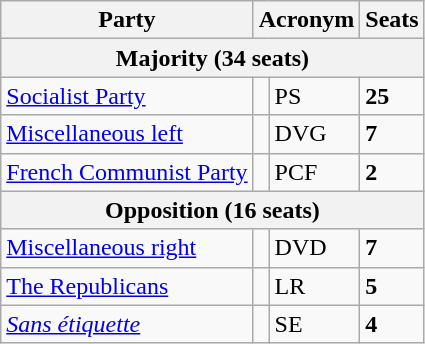<table class="wikitable">
<tr>
<th>Party</th>
<th colspan="2">Acronym</th>
<th>Seats</th>
</tr>
<tr>
<th colspan="4"><strong>Majority</strong> (34 seats)</th>
</tr>
<tr>
<td><a href='#'>Socialist Party</a></td>
<td></td>
<td>PS</td>
<td><strong>25</strong></td>
</tr>
<tr>
<td><a href='#'>Miscellaneous left</a></td>
<td></td>
<td>DVG</td>
<td><strong>7</strong></td>
</tr>
<tr>
<td><a href='#'>French Communist Party</a></td>
<td></td>
<td>PCF</td>
<td><strong>2</strong></td>
</tr>
<tr>
<th colspan="4"><strong>Opposition</strong> (16 seats)</th>
</tr>
<tr>
<td><a href='#'>Miscellaneous right</a></td>
<td></td>
<td>DVD</td>
<td><strong>7</strong></td>
</tr>
<tr>
<td><a href='#'>The Republicans</a></td>
<td></td>
<td>LR</td>
<td><strong>5</strong></td>
</tr>
<tr>
<td><em><a href='#'>Sans étiquette</a></em></td>
<td></td>
<td>SE</td>
<td><strong>4</strong></td>
</tr>
</table>
